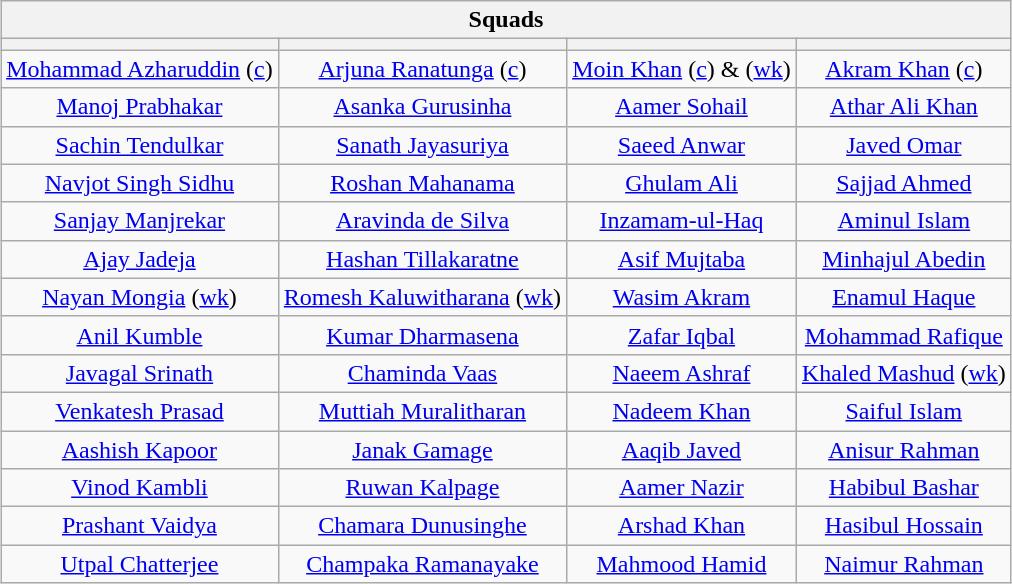<table class="wikitable" style="text-align:center; width:auto; margin:auto">
<tr>
<th colspan=4>Squads</th>
</tr>
<tr>
<th></th>
<th></th>
<th></th>
<th></th>
</tr>
<tr>
<td><a href='#'>Mohammad Azharuddin</a> (<a href='#'>c</a>)</td>
<td><a href='#'>Arjuna Ranatunga</a> (<a href='#'>c</a>)</td>
<td><a href='#'>Moin Khan</a> (<a href='#'>c</a>) & (<a href='#'>wk</a>)</td>
<td><a href='#'>Akram Khan</a> (<a href='#'>c</a>)</td>
</tr>
<tr>
<td><a href='#'>Manoj Prabhakar</a></td>
<td><a href='#'>Asanka Gurusinha</a></td>
<td><a href='#'>Aamer Sohail</a></td>
<td><a href='#'>Athar Ali Khan</a></td>
</tr>
<tr>
<td><a href='#'>Sachin Tendulkar</a></td>
<td><a href='#'>Sanath Jayasuriya</a></td>
<td><a href='#'>Saeed Anwar</a></td>
<td><a href='#'>Javed Omar</a></td>
</tr>
<tr>
<td><a href='#'>Navjot Singh Sidhu</a></td>
<td><a href='#'>Roshan Mahanama</a></td>
<td><a href='#'>Ghulam Ali</a></td>
<td><a href='#'>Sajjad Ahmed</a></td>
</tr>
<tr>
<td><a href='#'>Sanjay Manjrekar</a></td>
<td><a href='#'>Aravinda de Silva</a></td>
<td><a href='#'>Inzamam-ul-Haq</a></td>
<td><a href='#'>Aminul Islam</a></td>
</tr>
<tr>
<td><a href='#'>Ajay Jadeja</a></td>
<td><a href='#'>Hashan Tillakaratne</a></td>
<td><a href='#'>Asif Mujtaba</a></td>
<td><a href='#'>Minhajul Abedin</a></td>
</tr>
<tr>
<td><a href='#'>Nayan Mongia</a> (<a href='#'>wk</a>)</td>
<td><a href='#'>Romesh Kaluwitharana</a> (<a href='#'>wk</a>)</td>
<td><a href='#'>Wasim Akram</a></td>
<td><a href='#'>Enamul Haque</a></td>
</tr>
<tr>
<td><a href='#'>Anil Kumble</a></td>
<td><a href='#'>Kumar Dharmasena</a></td>
<td><a href='#'>Zafar Iqbal</a></td>
<td><a href='#'>Mohammad Rafique</a></td>
</tr>
<tr>
<td><a href='#'>Javagal Srinath</a></td>
<td><a href='#'>Chaminda Vaas</a></td>
<td><a href='#'>Naeem Ashraf</a></td>
<td><a href='#'>Khaled Mashud</a> (<a href='#'>wk</a>)</td>
</tr>
<tr>
<td><a href='#'>Venkatesh Prasad</a></td>
<td><a href='#'>Muttiah Muralitharan</a></td>
<td><a href='#'>Nadeem Khan</a></td>
<td><a href='#'>Saiful Islam</a></td>
</tr>
<tr>
<td><a href='#'>Aashish Kapoor</a></td>
<td><a href='#'>Janak Gamage</a></td>
<td><a href='#'>Aaqib Javed</a></td>
<td><a href='#'>Anisur Rahman</a></td>
</tr>
<tr>
<td><a href='#'>Vinod Kambli</a></td>
<td><a href='#'>Ruwan Kalpage</a></td>
<td><a href='#'>Aamer Nazir</a></td>
<td><a href='#'>Habibul Bashar</a></td>
</tr>
<tr>
<td><a href='#'>Prashant Vaidya</a></td>
<td><a href='#'>Chamara Dunusinghe</a></td>
<td><a href='#'>Arshad Khan</a></td>
<td><a href='#'>Hasibul Hossain</a></td>
</tr>
<tr>
<td><a href='#'>Utpal Chatterjee</a></td>
<td><a href='#'>Champaka Ramanayake</a></td>
<td><a href='#'>Mahmood Hamid</a></td>
<td><a href='#'>Naimur Rahman</a></td>
</tr>
</table>
